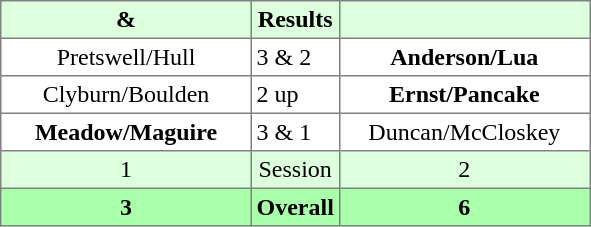<table border="1" cellpadding="3" style="border-collapse:collapse; text-align:center;">
<tr style="background:#ddffdd;">
<th width=160> & </th>
<th>Results</th>
<th width=160></th>
</tr>
<tr>
<td>Pretswell/Hull</td>
<td align=left> 3 & 2</td>
<td><strong>Anderson/Lua</strong></td>
</tr>
<tr>
<td>Clyburn/Boulden</td>
<td align=left> 2 up</td>
<td><strong>Ernst/Pancake</strong></td>
</tr>
<tr>
<td><strong>Meadow/Maguire</strong></td>
<td align=left> 3 & 1</td>
<td>Duncan/McCloskey</td>
</tr>
<tr style="background:#ddffdd;">
<td>1</td>
<td>Session</td>
<td>2</td>
</tr>
<tr style="background:#aaffaa;">
<th>3</th>
<th>Overall</th>
<th>6</th>
</tr>
</table>
